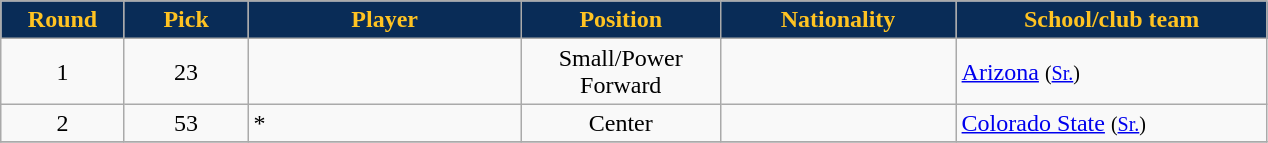<table class="wikitable sortable sortable">
<tr>
<th style="background:#092c57; color:#ffc322" width=" 75px">Round</th>
<th style="background:#092c57; color:#ffc322" width=" 75px">Pick</th>
<th style="background:#092c57; color:#ffc322" width="175px">Player</th>
<th style="background:#092c57; color:#ffc322" width="125px">Position</th>
<th style="background:#092c57; color:#ffc322" width="150px">Nationality</th>
<th style="background:#092c57; color:#ffc322" width="200px">School/club team</th>
</tr>
<tr>
<td align=center>1</td>
<td align=center>23</td>
<td></td>
<td align=center>Small/Power Forward</td>
<td></td>
<td><a href='#'>Arizona</a> <small> (<a href='#'>Sr.</a>)</small></td>
</tr>
<tr>
<td align=center>2</td>
<td align=center>53</td>
<td>*</td>
<td align=center>Center</td>
<td></td>
<td><a href='#'>Colorado State</a> <small> (<a href='#'>Sr.</a>)</small></td>
</tr>
<tr>
</tr>
</table>
